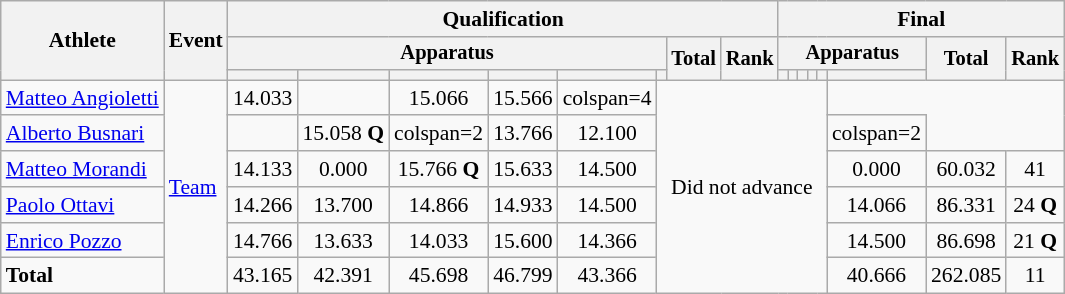<table class="wikitable" style="font-size:90%">
<tr>
<th rowspan=3>Athlete</th>
<th rowspan=3>Event</th>
<th colspan =8>Qualification</th>
<th colspan =8>Final</th>
</tr>
<tr style="font-size:95%">
<th colspan=6>Apparatus</th>
<th rowspan=2>Total</th>
<th rowspan=2>Rank</th>
<th colspan=6>Apparatus</th>
<th rowspan=2>Total</th>
<th rowspan=2>Rank</th>
</tr>
<tr style="font-size:95%">
<th></th>
<th></th>
<th></th>
<th></th>
<th></th>
<th></th>
<th></th>
<th></th>
<th></th>
<th></th>
<th></th>
<th></th>
</tr>
<tr align=center>
<td align=left><a href='#'>Matteo Angioletti</a></td>
<td align=left rowspan=6><a href='#'>Team</a></td>
<td>14.033</td>
<td></td>
<td>15.066</td>
<td>15.566</td>
<td>colspan=4 </td>
<td rowspan=6 colspan=8>Did not advance</td>
</tr>
<tr align=center>
<td align=left><a href='#'>Alberto Busnari</a></td>
<td></td>
<td>15.058 <strong>Q</strong></td>
<td>colspan=2 </td>
<td>13.766</td>
<td>12.100</td>
<td>colspan=2 </td>
</tr>
<tr align=center>
<td align=left><a href='#'>Matteo Morandi</a></td>
<td>14.133</td>
<td>0.000</td>
<td>15.766 <strong>Q</strong></td>
<td>15.633</td>
<td>14.500</td>
<td>0.000</td>
<td>60.032</td>
<td>41</td>
</tr>
<tr align=center>
<td align=left><a href='#'>Paolo Ottavi</a></td>
<td>14.266</td>
<td>13.700</td>
<td>14.866</td>
<td>14.933</td>
<td>14.500</td>
<td>14.066</td>
<td>86.331</td>
<td>24 <strong>Q</strong></td>
</tr>
<tr align=center>
<td align=left><a href='#'>Enrico Pozzo</a></td>
<td>14.766</td>
<td>13.633</td>
<td>14.033</td>
<td>15.600</td>
<td>14.366</td>
<td>14.500</td>
<td>86.698</td>
<td>21 <strong>Q</strong></td>
</tr>
<tr align=center>
<td align=left><strong>Total</strong></td>
<td>43.165</td>
<td>42.391</td>
<td>45.698</td>
<td>46.799</td>
<td>43.366</td>
<td>40.666</td>
<td>262.085</td>
<td>11</td>
</tr>
</table>
